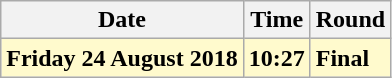<table class="wikitable">
<tr>
<th>Date</th>
<th>Time</th>
<th>Round</th>
</tr>
<tr>
<td style=background:lemonchiffon><strong>Friday 24 August 2018</strong></td>
<td style=background:lemonchiffon><strong>10:27</strong></td>
<td style=background:lemonchiffon><strong>Final</strong></td>
</tr>
</table>
